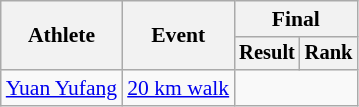<table class="wikitable" style="font-size:90%">
<tr>
<th rowspan="2">Athlete</th>
<th rowspan="2">Event</th>
<th colspan="2">Final</th>
</tr>
<tr style="font-size:95%">
<th>Result</th>
<th>Rank</th>
</tr>
<tr align=center>
<td align=left><a href='#'>Yuan Yufang</a></td>
<td align=left><a href='#'>20 km walk</a></td>
<td colspan=2></td>
</tr>
</table>
